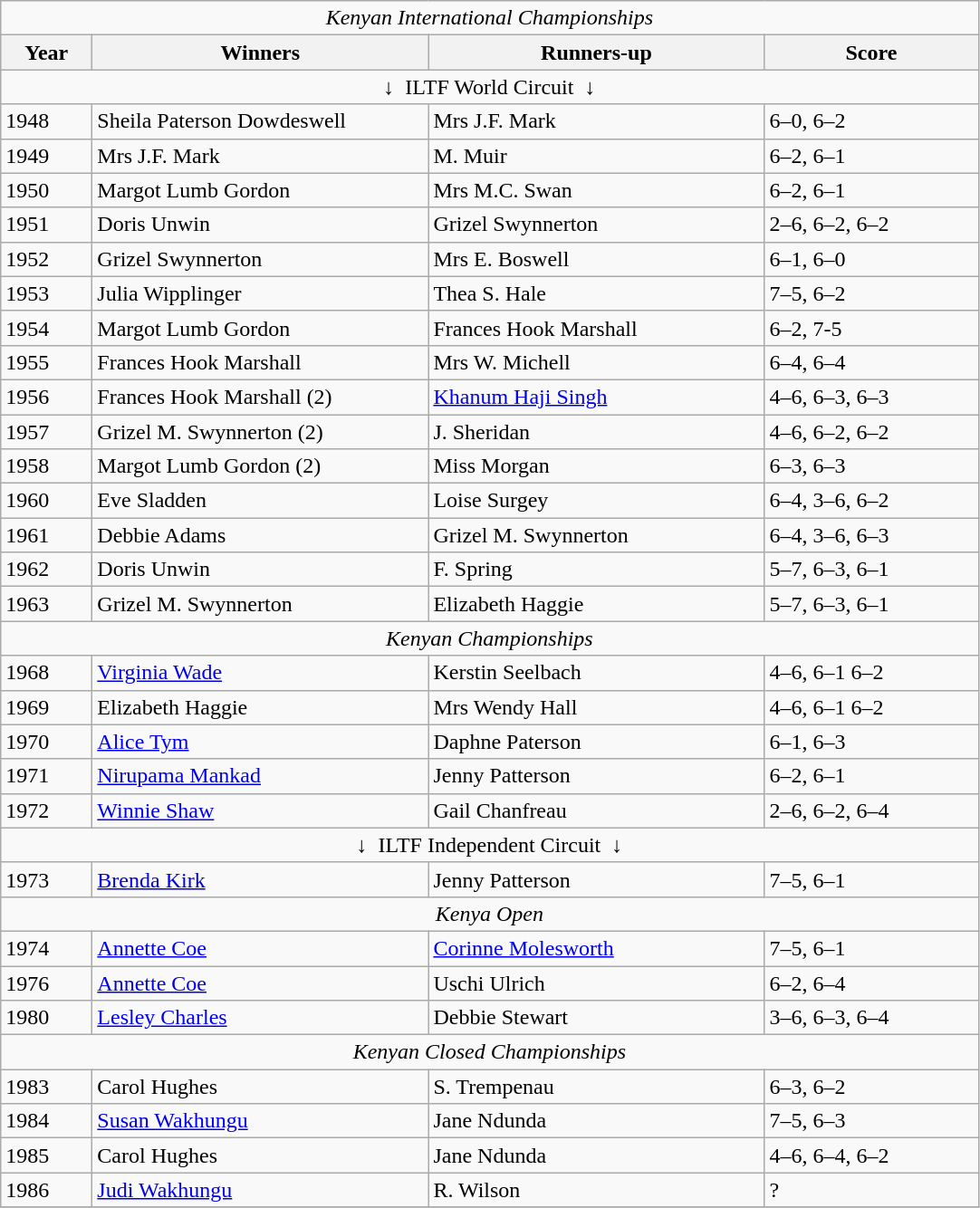<table class="wikitable sortable">
<tr>
<td colspan=4 align=center><em>Kenyan International Championships</em></td>
</tr>
<tr>
<th style="width:60px">Year</th>
<th style="width:240px">Winners</th>
<th style="width:240px">Runners-up</th>
<th style="width:150px" class="unsortable">Score</th>
</tr>
<tr>
<td colspan=4 align=center>↓  ILTF World Circuit  ↓</td>
</tr>
<tr>
<td>1948</td>
<td> Sheila Paterson Dowdeswell</td>
<td> Mrs J.F. Mark</td>
<td>6–0, 6–2</td>
</tr>
<tr>
<td>1949</td>
<td> Mrs J.F. Mark</td>
<td>  M. Muir</td>
<td>6–2, 6–1</td>
</tr>
<tr>
<td>1950</td>
<td>  Margot Lumb Gordon</td>
<td> Mrs M.C. Swan</td>
<td>6–2, 6–1</td>
</tr>
<tr>
<td>1951</td>
<td>  Doris Unwin</td>
<td> Grizel Swynnerton</td>
<td>2–6, 6–2, 6–2</td>
</tr>
<tr>
<td>1952</td>
<td> Grizel Swynnerton</td>
<td> Mrs E. Boswell</td>
<td>6–1, 6–0</td>
</tr>
<tr>
<td>1953</td>
<td> Julia Wipplinger</td>
<td> Thea S. Hale</td>
<td>7–5, 6–2</td>
</tr>
<tr>
<td>1954</td>
<td> Margot Lumb Gordon</td>
<td> Frances Hook Marshall</td>
<td>6–2, 7-5</td>
</tr>
<tr>
<td>1955</td>
<td> Frances Hook Marshall</td>
<td> Mrs W. Michell</td>
<td>6–4, 6–4</td>
</tr>
<tr>
<td>1956</td>
<td> Frances Hook Marshall (2)</td>
<td> <a href='#'>Khanum Haji Singh</a></td>
<td>4–6, 6–3, 6–3</td>
</tr>
<tr>
<td>1957</td>
<td> Grizel M. Swynnerton (2)</td>
<td> J. Sheridan</td>
<td>4–6, 6–2, 6–2</td>
</tr>
<tr>
<td>1958</td>
<td> Margot Lumb Gordon (2)</td>
<td> Miss Morgan</td>
<td>6–3, 6–3</td>
</tr>
<tr>
<td>1960</td>
<td> Eve Sladden</td>
<td> Loise Surgey</td>
<td>6–4, 3–6, 6–2</td>
</tr>
<tr>
<td>1961</td>
<td> Debbie Adams</td>
<td> Grizel M. Swynnerton</td>
<td>6–4, 3–6, 6–3</td>
</tr>
<tr>
<td>1962</td>
<td> Doris Unwin</td>
<td> F. Spring</td>
<td>5–7, 6–3, 6–1</td>
</tr>
<tr>
<td>1963</td>
<td> Grizel M. Swynnerton</td>
<td> Elizabeth Haggie</td>
<td>5–7, 6–3, 6–1</td>
</tr>
<tr>
<td colspan=4 align=center><em>Kenyan Championships</em></td>
</tr>
<tr>
<td>1968</td>
<td> <a href='#'>Virginia Wade</a></td>
<td> Kerstin Seelbach</td>
<td>4–6, 6–1 6–2</td>
</tr>
<tr>
<td>1969</td>
<td> Elizabeth Haggie</td>
<td> Mrs Wendy Hall</td>
<td>4–6, 6–1 6–2</td>
</tr>
<tr>
<td>1970</td>
<td> <a href='#'>Alice Tym</a></td>
<td> Daphne Paterson</td>
<td>6–1, 6–3</td>
</tr>
<tr>
<td>1971</td>
<td> <a href='#'>Nirupama Mankad</a></td>
<td> Jenny Patterson</td>
<td>6–2, 6–1</td>
</tr>
<tr>
<td>1972</td>
<td> <a href='#'>Winnie Shaw</a></td>
<td> Gail Chanfreau</td>
<td>2–6, 6–2, 6–4</td>
</tr>
<tr>
<td colspan=4 align=center>↓  ILTF Independent Circuit  ↓</td>
</tr>
<tr>
<td>1973</td>
<td> <a href='#'>Brenda Kirk</a></td>
<td> Jenny Patterson</td>
<td>7–5, 6–1</td>
</tr>
<tr>
<td colspan=4 align=center><em>Kenya Open</em></td>
</tr>
<tr>
<td>1974</td>
<td> <a href='#'>Annette Coe</a></td>
<td> <a href='#'>Corinne Molesworth</a></td>
<td>7–5, 6–1</td>
</tr>
<tr>
<td>1976</td>
<td> <a href='#'>Annette Coe</a></td>
<td> Uschi Ulrich</td>
<td>6–2, 6–4</td>
</tr>
<tr>
<td>1980</td>
<td> <a href='#'>Lesley Charles</a></td>
<td> Debbie Stewart</td>
<td>3–6, 6–3, 6–4</td>
</tr>
<tr>
<td colspan=4 align=center><em>Kenyan Closed Championships</em></td>
</tr>
<tr>
<td>1983</td>
<td> Carol Hughes</td>
<td> S. Trempenau</td>
<td>6–3, 6–2</td>
</tr>
<tr>
<td>1984</td>
<td> <a href='#'>Susan Wakhungu</a></td>
<td> Jane Ndunda</td>
<td>7–5, 6–3</td>
</tr>
<tr>
<td>1985</td>
<td> Carol Hughes</td>
<td> Jane Ndunda</td>
<td>4–6, 6–4, 6–2</td>
</tr>
<tr>
<td>1986</td>
<td> <a href='#'>Judi Wakhungu</a></td>
<td> R. Wilson</td>
<td>?</td>
</tr>
<tr>
</tr>
</table>
